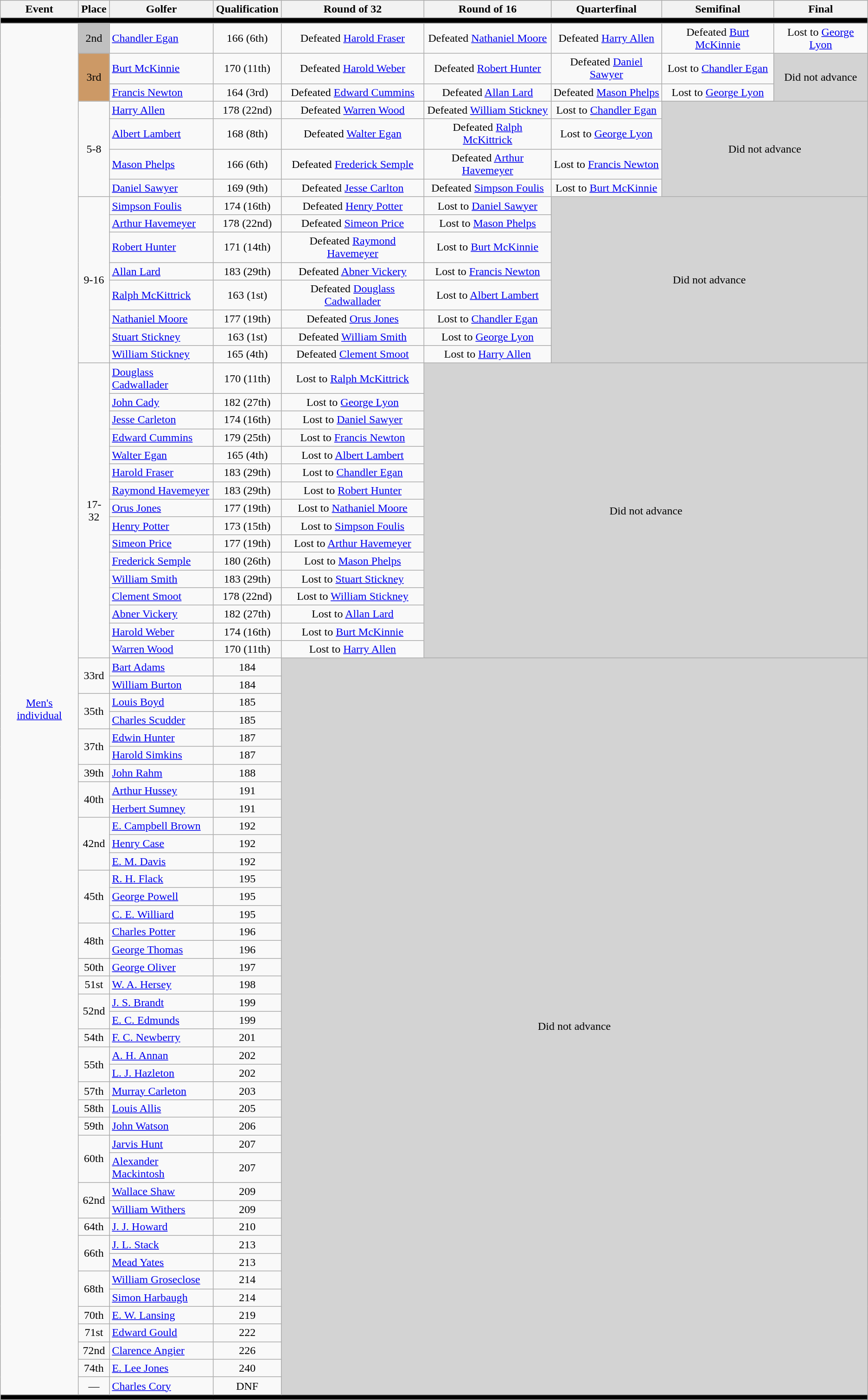<table class=wikitable style="text-align:center">
<tr>
<th>Event</th>
<th>Place</th>
<th>Golfer</th>
<th>Qualification</th>
<th>Round of 32</th>
<th>Round of 16</th>
<th>Quarterfinal</th>
<th>Semifinal</th>
<th>Final</th>
</tr>
<tr bgcolor=black>
<td colspan=9></td>
</tr>
<tr>
<td rowspan=72><a href='#'>Men's individual</a></td>
<td bgcolor=silver>2nd</td>
<td align=left><a href='#'>Chandler Egan</a></td>
<td>166 (6th)</td>
<td>Defeated <a href='#'>Harold Fraser</a></td>
<td>Defeated <a href='#'>Nathaniel Moore</a></td>
<td>Defeated <a href='#'>Harry Allen</a></td>
<td>Defeated <a href='#'>Burt McKinnie</a></td>
<td>Lost to <a href='#'>George Lyon</a></td>
</tr>
<tr>
<td rowspan=2 bgcolor=cc9966>3rd</td>
<td align=left><a href='#'>Burt McKinnie</a></td>
<td>170 (11th)</td>
<td>Defeated <a href='#'>Harold Weber</a></td>
<td>Defeated <a href='#'>Robert Hunter</a></td>
<td>Defeated <a href='#'>Daniel Sawyer</a></td>
<td>Lost to <a href='#'>Chandler Egan</a></td>
<td rowspan=2 bgcolor=lightgray>Did not advance</td>
</tr>
<tr>
<td align=left><a href='#'>Francis Newton</a></td>
<td>164 (3rd)</td>
<td>Defeated <a href='#'>Edward Cummins</a></td>
<td>Defeated <a href='#'>Allan Lard</a></td>
<td>Defeated <a href='#'>Mason Phelps</a></td>
<td>Lost to <a href='#'>George Lyon</a></td>
</tr>
<tr>
<td rowspan=4>5-8</td>
<td align=left><a href='#'>Harry Allen</a></td>
<td>178 (22nd)</td>
<td>Defeated <a href='#'>Warren Wood</a></td>
<td>Defeated <a href='#'>William Stickney</a></td>
<td>Lost to <a href='#'>Chandler Egan</a></td>
<td rowspan=4 colspan=2 bgcolor=lightgray>Did not advance</td>
</tr>
<tr>
<td align=left><a href='#'>Albert Lambert</a></td>
<td>168 (8th)</td>
<td>Defeated <a href='#'>Walter Egan</a></td>
<td>Defeated <a href='#'>Ralph McKittrick</a></td>
<td>Lost to <a href='#'>George Lyon</a></td>
</tr>
<tr>
<td align=left><a href='#'>Mason Phelps</a></td>
<td>166 (6th)</td>
<td>Defeated <a href='#'>Frederick Semple</a></td>
<td>Defeated <a href='#'>Arthur Havemeyer</a></td>
<td>Lost to <a href='#'>Francis Newton</a></td>
</tr>
<tr>
<td align=left><a href='#'>Daniel Sawyer</a></td>
<td>169 (9th)</td>
<td>Defeated <a href='#'>Jesse Carlton</a></td>
<td>Defeated <a href='#'>Simpson Foulis</a></td>
<td>Lost to <a href='#'>Burt McKinnie</a></td>
</tr>
<tr>
<td rowspan=8>9-16</td>
<td align=left><a href='#'>Simpson Foulis</a></td>
<td>174 (16th)</td>
<td>Defeated <a href='#'>Henry Potter</a></td>
<td>Lost to <a href='#'>Daniel Sawyer</a></td>
<td rowspan=8 colspan=3 bgcolor=lightgray>Did not advance</td>
</tr>
<tr>
<td align=left><a href='#'>Arthur Havemeyer</a></td>
<td>178 (22nd)</td>
<td>Defeated <a href='#'>Simeon Price</a></td>
<td>Lost to <a href='#'>Mason Phelps</a></td>
</tr>
<tr>
<td align=left><a href='#'>Robert Hunter</a></td>
<td>171 (14th)</td>
<td>Defeated <a href='#'>Raymond Havemeyer</a></td>
<td>Lost to <a href='#'>Burt McKinnie</a></td>
</tr>
<tr>
<td align=left><a href='#'>Allan Lard</a></td>
<td>183 (29th)</td>
<td>Defeated <a href='#'>Abner Vickery</a></td>
<td>Lost to <a href='#'>Francis Newton</a></td>
</tr>
<tr>
<td align=left><a href='#'>Ralph McKittrick</a></td>
<td>163 (1st)</td>
<td>Defeated <a href='#'>Douglass Cadwallader</a></td>
<td>Lost to <a href='#'>Albert Lambert</a></td>
</tr>
<tr>
<td align=left><a href='#'>Nathaniel Moore</a></td>
<td>177 (19th)</td>
<td>Defeated <a href='#'>Orus Jones</a></td>
<td>Lost to <a href='#'>Chandler Egan</a></td>
</tr>
<tr>
<td align=left><a href='#'>Stuart Stickney</a></td>
<td>163 (1st)</td>
<td>Defeated <a href='#'>William Smith</a></td>
<td>Lost to <a href='#'>George Lyon</a></td>
</tr>
<tr>
<td align=left><a href='#'>William Stickney</a></td>
<td>165 (4th)</td>
<td>Defeated <a href='#'>Clement Smoot</a></td>
<td>Lost to <a href='#'>Harry Allen</a></td>
</tr>
<tr>
<td rowspan=16>17-32</td>
<td align=left><a href='#'>Douglass Cadwallader</a></td>
<td>170 (11th)</td>
<td>Lost to <a href='#'>Ralph McKittrick</a></td>
<td rowspan=16 colspan=4 bgcolor=lightgray>Did not advance</td>
</tr>
<tr>
<td align=left><a href='#'>John Cady</a></td>
<td>182 (27th)</td>
<td>Lost to <a href='#'>George Lyon</a></td>
</tr>
<tr>
<td align=left><a href='#'>Jesse Carleton</a></td>
<td>174 (16th)</td>
<td>Lost to <a href='#'>Daniel Sawyer</a></td>
</tr>
<tr>
<td align=left><a href='#'>Edward Cummins</a></td>
<td>179 (25th)</td>
<td>Lost to <a href='#'>Francis Newton</a></td>
</tr>
<tr>
<td align=left><a href='#'>Walter Egan</a></td>
<td>165 (4th)</td>
<td>Lost to <a href='#'>Albert Lambert</a></td>
</tr>
<tr>
<td align=left><a href='#'>Harold Fraser</a></td>
<td>183 (29th)</td>
<td>Lost to <a href='#'>Chandler Egan</a></td>
</tr>
<tr>
<td align=left><a href='#'>Raymond Havemeyer</a></td>
<td>183 (29th)</td>
<td>Lost to <a href='#'>Robert Hunter</a></td>
</tr>
<tr>
<td align=left><a href='#'>Orus Jones</a></td>
<td>177 (19th)</td>
<td>Lost to <a href='#'>Nathaniel Moore</a></td>
</tr>
<tr>
<td align=left><a href='#'>Henry Potter</a></td>
<td>173 (15th)</td>
<td>Lost to <a href='#'>Simpson Foulis</a></td>
</tr>
<tr>
<td align=left><a href='#'>Simeon Price</a></td>
<td>177 (19th)</td>
<td>Lost to <a href='#'>Arthur Havemeyer</a></td>
</tr>
<tr>
<td align=left><a href='#'>Frederick Semple</a></td>
<td>180 (26th)</td>
<td>Lost to <a href='#'>Mason Phelps</a></td>
</tr>
<tr>
<td align=left><a href='#'>William Smith</a></td>
<td>183 (29th)</td>
<td>Lost to <a href='#'>Stuart Stickney</a></td>
</tr>
<tr>
<td align=left><a href='#'>Clement Smoot</a></td>
<td>178 (22nd)</td>
<td>Lost to <a href='#'>William Stickney</a></td>
</tr>
<tr>
<td align=left><a href='#'>Abner Vickery</a></td>
<td>182 (27th)</td>
<td>Lost to <a href='#'>Allan Lard</a></td>
</tr>
<tr>
<td align=left><a href='#'>Harold Weber</a></td>
<td>174 (16th)</td>
<td>Lost to <a href='#'>Burt McKinnie</a></td>
</tr>
<tr>
<td align=left><a href='#'>Warren Wood</a></td>
<td>170 (11th)</td>
<td>Lost to <a href='#'>Harry Allen</a></td>
</tr>
<tr>
<td rowspan=2>33rd</td>
<td align=left><a href='#'>Bart Adams</a></td>
<td>184</td>
<td rowspan=41 colspan=5 bgcolor=lightgray>Did not advance</td>
</tr>
<tr>
<td align=left><a href='#'>William Burton</a></td>
<td>184</td>
</tr>
<tr>
<td rowspan=2>35th</td>
<td align=left><a href='#'>Louis Boyd</a></td>
<td>185</td>
</tr>
<tr>
<td align=left><a href='#'>Charles Scudder</a></td>
<td>185</td>
</tr>
<tr>
<td rowspan=2>37th</td>
<td align=left><a href='#'>Edwin Hunter</a></td>
<td>187</td>
</tr>
<tr>
<td align=left><a href='#'>Harold Simkins</a></td>
<td>187</td>
</tr>
<tr>
<td>39th</td>
<td align=left><a href='#'>John Rahm</a></td>
<td>188</td>
</tr>
<tr>
<td rowspan=2>40th</td>
<td align=left><a href='#'>Arthur Hussey</a></td>
<td>191</td>
</tr>
<tr>
<td align=left><a href='#'>Herbert Sumney</a></td>
<td>191</td>
</tr>
<tr>
<td rowspan=3>42nd</td>
<td align=left><a href='#'>E. Campbell Brown</a></td>
<td>192</td>
</tr>
<tr>
<td align=left><a href='#'>Henry Case</a></td>
<td>192</td>
</tr>
<tr>
<td align=left><a href='#'>E. M. Davis</a></td>
<td>192</td>
</tr>
<tr>
<td rowspan=3>45th</td>
<td align=left><a href='#'>R. H. Flack</a></td>
<td>195</td>
</tr>
<tr>
<td align=left><a href='#'>George Powell</a></td>
<td>195</td>
</tr>
<tr>
<td align=left><a href='#'>C. E. Williard</a></td>
<td>195</td>
</tr>
<tr>
<td rowspan=2>48th</td>
<td align=left><a href='#'>Charles Potter</a></td>
<td>196</td>
</tr>
<tr>
<td align=left><a href='#'>George Thomas</a></td>
<td>196</td>
</tr>
<tr>
<td>50th</td>
<td align=left><a href='#'>George Oliver</a></td>
<td>197</td>
</tr>
<tr>
<td>51st</td>
<td align=left><a href='#'>W. A. Hersey</a></td>
<td>198</td>
</tr>
<tr>
<td rowspan=2>52nd</td>
<td align=left><a href='#'>J. S. Brandt</a></td>
<td>199</td>
</tr>
<tr>
<td align=left><a href='#'>E. C. Edmunds</a></td>
<td>199</td>
</tr>
<tr>
<td>54th</td>
<td align=left><a href='#'>F. C. Newberry</a></td>
<td>201</td>
</tr>
<tr>
<td rowspan=2>55th</td>
<td align=left><a href='#'>A. H. Annan</a></td>
<td>202</td>
</tr>
<tr>
<td align=left><a href='#'>L. J. Hazleton</a></td>
<td>202</td>
</tr>
<tr>
<td>57th</td>
<td align=left><a href='#'>Murray Carleton</a></td>
<td>203</td>
</tr>
<tr>
<td>58th</td>
<td align=left><a href='#'>Louis Allis</a></td>
<td>205</td>
</tr>
<tr>
<td>59th</td>
<td align=left><a href='#'>John Watson</a></td>
<td>206</td>
</tr>
<tr>
<td rowspan=2>60th</td>
<td align=left><a href='#'>Jarvis Hunt</a></td>
<td>207</td>
</tr>
<tr>
<td align=left><a href='#'>Alexander Mackintosh</a></td>
<td>207</td>
</tr>
<tr>
<td rowspan=2>62nd</td>
<td align=left><a href='#'>Wallace Shaw</a></td>
<td>209</td>
</tr>
<tr>
<td align=left><a href='#'>William Withers</a></td>
<td>209</td>
</tr>
<tr>
<td>64th</td>
<td align=left><a href='#'>J. J. Howard</a></td>
<td>210</td>
</tr>
<tr>
<td rowspan=2>66th</td>
<td align=left><a href='#'>J. L. Stack</a></td>
<td>213</td>
</tr>
<tr>
<td align=left><a href='#'>Mead Yates</a></td>
<td>213</td>
</tr>
<tr>
<td rowspan=2>68th</td>
<td align=left><a href='#'>William Groseclose</a></td>
<td>214</td>
</tr>
<tr>
<td align=left><a href='#'>Simon Harbaugh</a></td>
<td>214</td>
</tr>
<tr>
<td>70th</td>
<td align=left><a href='#'>E. W. Lansing</a></td>
<td>219</td>
</tr>
<tr>
<td>71st</td>
<td align=left><a href='#'>Edward Gould</a></td>
<td>222</td>
</tr>
<tr>
<td>72nd</td>
<td align=left><a href='#'>Clarence Angier</a></td>
<td>226</td>
</tr>
<tr>
<td>74th</td>
<td align=left><a href='#'>E. Lee Jones</a></td>
<td>240</td>
</tr>
<tr>
<td>—</td>
<td align=left><a href='#'>Charles Cory</a></td>
<td>DNF</td>
</tr>
<tr bgcolor=black>
<td colspan=9></td>
</tr>
</table>
